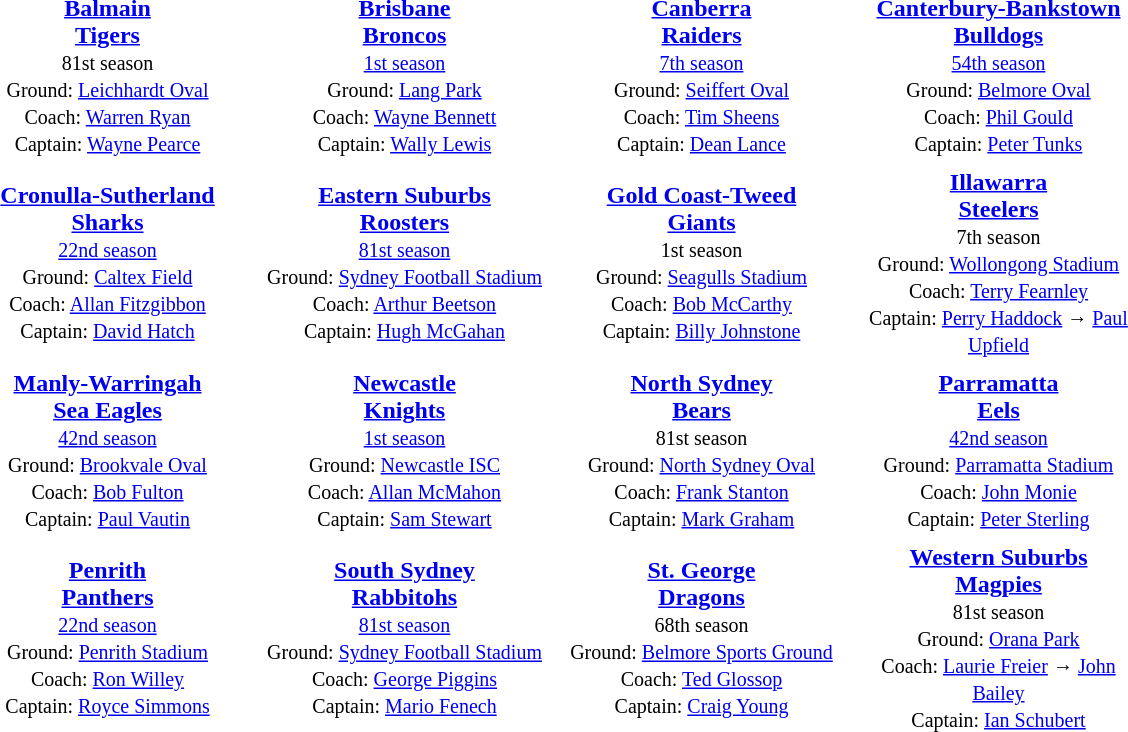<table class="toccolours" style="margin:auto; text-valign:center;" cellpadding="3" cellspacing="2">
<tr>
<th width=190></th>
<th width=190></th>
<th width=190></th>
<th width=190></th>
</tr>
<tr>
<td style="text-align:center;"><strong><a href='#'>Balmain<br>Tigers</a></strong><br><small>81st season<br>Ground: <a href='#'>Leichhardt Oval</a><br>
Coach: <a href='#'>Warren Ryan</a><br>Captain: <a href='#'>Wayne Pearce</a></small></td>
<td style="text-align:center;"><strong><a href='#'>Brisbane<br>Broncos</a></strong><br><small><a href='#'>1st season</a><br>Ground: <a href='#'>Lang Park</a><br>
Coach: <a href='#'>Wayne Bennett</a><br>Captain: <a href='#'>Wally Lewis</a></small></td>
<td style="text-align:center;"><strong><a href='#'>Canberra<br>Raiders</a></strong><br><small><a href='#'>7th season</a><br>Ground: <a href='#'>Seiffert Oval</a><br>
Coach: <a href='#'>Tim Sheens</a><br>Captain: <a href='#'>Dean Lance</a></small></td>
<td style="text-align:center;"><strong><a href='#'>Canterbury-Bankstown<br>Bulldogs</a></strong><br><small><a href='#'>54th season</a><br>Ground: <a href='#'>Belmore Oval</a><br>
Coach: <a href='#'>Phil Gould</a><br>Captain: <a href='#'>Peter Tunks</a></small></td>
</tr>
<tr>
<td style="text-align:center;"><strong><a href='#'>Cronulla-Sutherland<br>Sharks</a></strong><br><small><a href='#'>22nd season</a><br>Ground: <a href='#'>Caltex Field</a><br>
Coach: <a href='#'>Allan Fitzgibbon</a><br>Captain: <a href='#'>David Hatch</a></small></td>
<td style="text-align:center;"><strong><a href='#'>Eastern Suburbs<br>Roosters</a></strong><br><small><a href='#'>81st season</a><br>Ground: <a href='#'>Sydney Football Stadium</a><br>
Coach: <a href='#'>Arthur Beetson</a><br>Captain: <a href='#'>Hugh McGahan</a></small></td>
<td style="text-align:center;"><strong><a href='#'>Gold Coast-Tweed<br>Giants</a></strong><br><small>1st season<br>Ground: <a href='#'>Seagulls Stadium</a><br>
Coach: <a href='#'>Bob McCarthy</a><br>Captain: <a href='#'>Billy Johnstone</a></small></td>
<td style="text-align:center;"><strong><a href='#'>Illawarra<br>Steelers</a></strong><br><small>7th season<br>Ground: <a href='#'>Wollongong Stadium</a><br>
Coach: <a href='#'>Terry Fearnley</a><br>Captain: <a href='#'>Perry Haddock</a> → <a href='#'>Paul Upfield</a></small></td>
</tr>
<tr>
<td style="text-align:center;"><strong><a href='#'>Manly-Warringah<br>Sea Eagles</a></strong><br><small><a href='#'>42nd season</a><br>Ground: <a href='#'>Brookvale Oval</a><br>
Coach: <a href='#'>Bob Fulton</a><br>Captain: <a href='#'>Paul Vautin</a></small></td>
<td style="text-align:center;"><strong><a href='#'>Newcastle<br>Knights</a></strong><br><small><a href='#'>1st season</a><br>Ground: <a href='#'>Newcastle ISC</a><br>
Coach: <a href='#'>Allan McMahon</a><br>Captain: <a href='#'>Sam Stewart</a></small></td>
<td style="text-align:center;"><strong><a href='#'>North Sydney<br>Bears</a></strong><br><small>81st season<br>Ground: <a href='#'>North Sydney Oval</a><br>
Coach: <a href='#'>Frank Stanton</a><br>Captain: <a href='#'>Mark Graham</a></small></td>
<td style="text-align:center;"><strong><a href='#'>Parramatta<br>Eels</a></strong><br><small><a href='#'>42nd season</a><br>Ground: <a href='#'>Parramatta Stadium</a><br>
Coach: <a href='#'>John Monie</a><br>Captain: <a href='#'>Peter Sterling</a></small></td>
</tr>
<tr>
<td style="text-align:center;"><strong><a href='#'>Penrith<br>Panthers</a></strong><br><small><a href='#'>22nd season</a><br>Ground: <a href='#'>Penrith Stadium</a><br>
Coach: <a href='#'>Ron Willey</a><br>Captain: <a href='#'>Royce Simmons</a></small></td>
<td style="text-align:center;"><strong><a href='#'>South Sydney<br>Rabbitohs</a></strong><br><small><a href='#'>81st season</a><br>Ground: <a href='#'>Sydney Football Stadium</a><br>
Coach: <a href='#'>George Piggins</a><br>Captain: <a href='#'>Mario Fenech</a></small></td>
<td style="text-align:center;"><strong><a href='#'>St. George<br>Dragons</a></strong><br><small>68th season<br>Ground: <a href='#'>Belmore Sports Ground</a><br>
Coach: <a href='#'>Ted Glossop</a><br>Captain: <a href='#'>Craig Young</a></small></td>
<td style="text-align:center;"><strong><a href='#'>Western Suburbs<br>Magpies</a></strong><br><small>81st season<br>Ground: <a href='#'>Orana Park</a><br>
Coach: <a href='#'>Laurie Freier</a> → <a href='#'>John Bailey</a><br>Captain: <a href='#'>Ian Schubert</a></small></td>
</tr>
</table>
